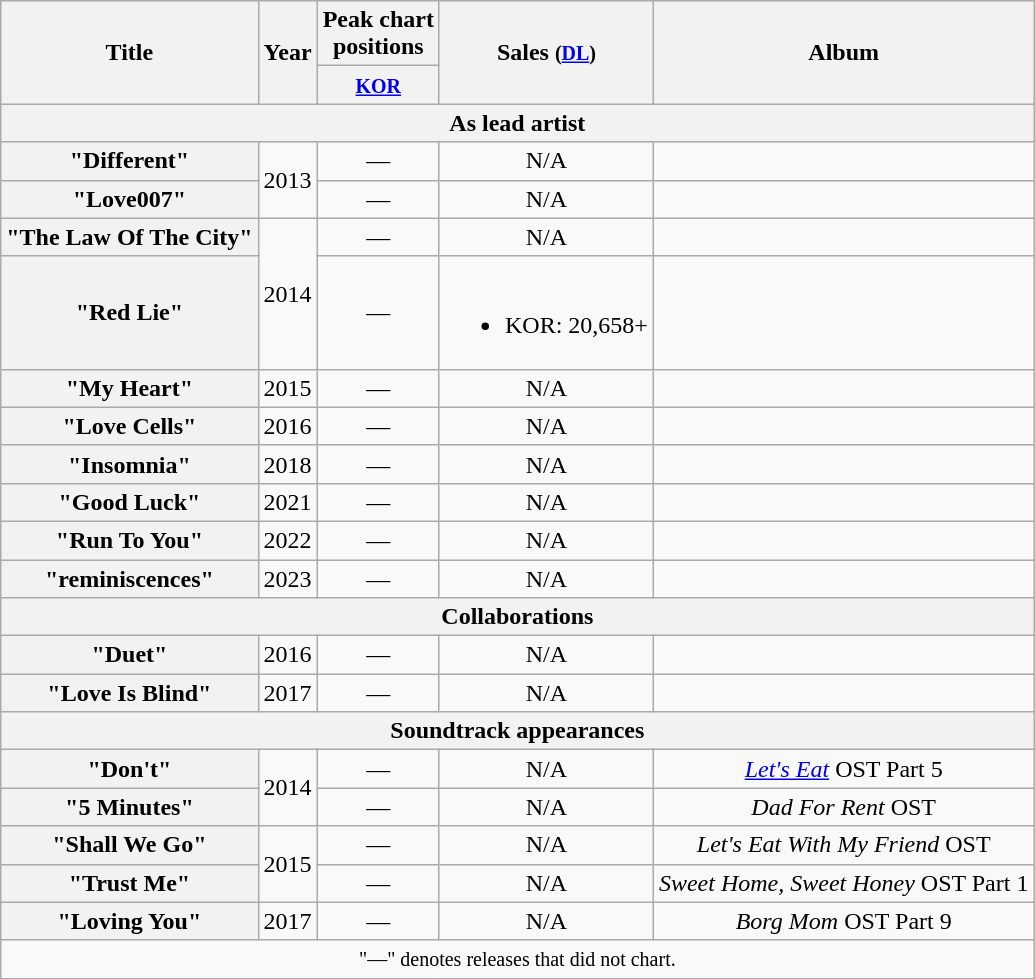<table class="wikitable plainrowheaders" style="text-align:center;">
<tr>
<th scope="col" rowspan="2">Title</th>
<th scope="col" rowspan="2">Year</th>
<th scope="col" colspan="1">Peak chart <br> positions</th>
<th scope="col" rowspan="2">Sales <small>(<a href='#'>DL</a>)</small></th>
<th scope="col" rowspan="2">Album</th>
</tr>
<tr>
<th><small><a href='#'>KOR</a></small><br></th>
</tr>
<tr>
<th scope="col" colspan="5">As lead artist</th>
</tr>
<tr>
<th scope="row">"Different"<br></th>
<td rowspan="2">2013</td>
<td>—</td>
<td>N/A</td>
<td></td>
</tr>
<tr>
<th scope="row">"Love007"</th>
<td>—</td>
<td>N/A</td>
<td></td>
</tr>
<tr>
<th scope="row">"The Law Of The City"<br></th>
<td rowspan="2">2014</td>
<td>—</td>
<td>N/A</td>
<td></td>
</tr>
<tr>
<th scope="row">"Red Lie"<br></th>
<td>—</td>
<td><br><ul><li>KOR: 20,658+</li></ul></td>
<td></td>
</tr>
<tr>
<th scope="row">"My Heart"<br></th>
<td>2015</td>
<td>—</td>
<td>N/A</td>
<td></td>
</tr>
<tr>
<th scope="row">"Love Cells"<br></th>
<td>2016</td>
<td>—</td>
<td>N/A</td>
<td></td>
</tr>
<tr>
<th scope="row">"Insomnia"<br></th>
<td>2018</td>
<td>—</td>
<td>N/A</td>
<td></td>
</tr>
<tr>
<th scope="row">"Good Luck"</th>
<td>2021</td>
<td>—</td>
<td>N/A</td>
<td></td>
</tr>
<tr>
<th scope="row">"Run To You"</th>
<td>2022</td>
<td>—</td>
<td>N/A</td>
<td></td>
</tr>
<tr>
<th scope="row">"reminiscences"</th>
<td>2023</td>
<td>—</td>
<td>N/A</td>
<td></td>
</tr>
<tr>
<th scope="col" colspan="5">Collaborations</th>
</tr>
<tr>
<th scope="row">"Duet"<br></th>
<td>2016</td>
<td>—</td>
<td>N/A</td>
<td></td>
</tr>
<tr>
<th scope="row">"Love Is Blind"<br></th>
<td>2017</td>
<td>—</td>
<td>N/A</td>
<td></td>
</tr>
<tr>
<th scope="col" colspan="5">Soundtrack appearances</th>
</tr>
<tr>
<th scope="row">"Don't"<br></th>
<td rowspan="2">2014</td>
<td>—</td>
<td>N/A</td>
<td><em><a href='#'>Let's Eat</a></em> OST Part 5</td>
</tr>
<tr>
<th scope="row">"5 Minutes"</th>
<td>—</td>
<td>N/A</td>
<td><em>Dad For Rent</em> OST</td>
</tr>
<tr>
<th scope="row">"Shall We Go"</th>
<td rowspan="2">2015</td>
<td>—</td>
<td>N/A</td>
<td><em>Let's Eat With My Friend</em> OST</td>
</tr>
<tr>
<th scope="row">"Trust Me"<br></th>
<td>—</td>
<td>N/A</td>
<td><em>Sweet Home, Sweet Honey</em> OST Part 1</td>
</tr>
<tr>
<th scope="row">"Loving You"</th>
<td>2017</td>
<td>—</td>
<td>N/A</td>
<td><em>Borg Mom</em> OST Part 9</td>
</tr>
<tr>
<td colspan="5" align="center"><small>"—" denotes releases that did not chart.</small></td>
</tr>
</table>
